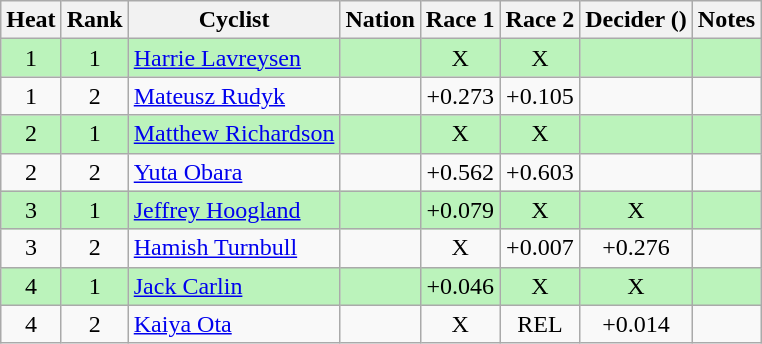<table class="wikitable sortable" style="text-align:center">
<tr>
<th>Heat</th>
<th>Rank</th>
<th>Cyclist</th>
<th>Nation</th>
<th>Race 1</th>
<th>Race 2</th>
<th>Decider ()</th>
<th>Notes</th>
</tr>
<tr bgcolor=bbf3bb>
<td>1</td>
<td>1</td>
<td align=left><a href='#'>Harrie Lavreysen</a></td>
<td align=left></td>
<td>X</td>
<td>X</td>
<td></td>
<td></td>
</tr>
<tr>
<td>1</td>
<td>2</td>
<td align=left><a href='#'>Mateusz Rudyk</a></td>
<td align=left></td>
<td>+0.273</td>
<td>+0.105</td>
<td></td>
<td></td>
</tr>
<tr bgcolor=bbf3bb>
<td>2</td>
<td>1</td>
<td align=left><a href='#'>Matthew Richardson</a></td>
<td align=left></td>
<td>X</td>
<td>X</td>
<td></td>
<td></td>
</tr>
<tr>
<td>2</td>
<td>2</td>
<td align=left><a href='#'>Yuta Obara</a></td>
<td align=left></td>
<td>+0.562</td>
<td>+0.603</td>
<td></td>
<td></td>
</tr>
<tr bgcolor=bbf3bb>
<td>3</td>
<td>1</td>
<td align=left><a href='#'>Jeffrey Hoogland</a></td>
<td align=left></td>
<td>+0.079</td>
<td>X</td>
<td>X</td>
<td></td>
</tr>
<tr>
<td>3</td>
<td>2</td>
<td align=left><a href='#'>Hamish Turnbull</a></td>
<td align=left></td>
<td>X</td>
<td>+0.007</td>
<td>+0.276</td>
<td></td>
</tr>
<tr bgcolor=bbf3bb>
<td>4</td>
<td>1</td>
<td align=left><a href='#'>Jack Carlin</a></td>
<td align=left></td>
<td>+0.046</td>
<td>X</td>
<td>X</td>
<td></td>
</tr>
<tr>
<td>4</td>
<td>2</td>
<td align=left><a href='#'>Kaiya Ota</a></td>
<td align=left></td>
<td>X</td>
<td>REL</td>
<td>+0.014</td>
<td></td>
</tr>
</table>
